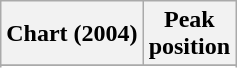<table class="wikitable sortable plainrowheaders" style="text-align:center">
<tr>
<th scope="col">Chart (2004)</th>
<th scope="col">Peak<br>position</th>
</tr>
<tr>
</tr>
<tr>
</tr>
<tr>
</tr>
<tr>
</tr>
</table>
